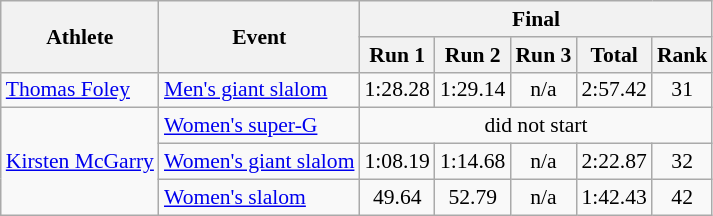<table class="wikitable" style="font-size:90%">
<tr>
<th rowspan="2">Athlete</th>
<th rowspan="2">Event</th>
<th colspan="5">Final</th>
</tr>
<tr>
<th>Run 1</th>
<th>Run 2</th>
<th>Run 3</th>
<th>Total</th>
<th>Rank</th>
</tr>
<tr>
<td><a href='#'>Thomas Foley</a></td>
<td><a href='#'>Men's giant slalom</a></td>
<td align="center">1:28.28</td>
<td align="center">1:29.14</td>
<td align="center">n/a</td>
<td align="center">2:57.42</td>
<td align="center">31</td>
</tr>
<tr>
<td rowspan=3><a href='#'>Kirsten McGarry</a></td>
<td><a href='#'>Women's super-G</a></td>
<td colspan=5 align="center">did not start</td>
</tr>
<tr>
<td><a href='#'>Women's giant slalom</a></td>
<td align="center">1:08.19</td>
<td align="center">1:14.68</td>
<td align="center">n/a</td>
<td align="center">2:22.87</td>
<td align="center">32</td>
</tr>
<tr>
<td><a href='#'>Women's slalom</a></td>
<td align="center">49.64</td>
<td align="center">52.79</td>
<td align="center">n/a</td>
<td align="center">1:42.43</td>
<td align="center">42</td>
</tr>
</table>
